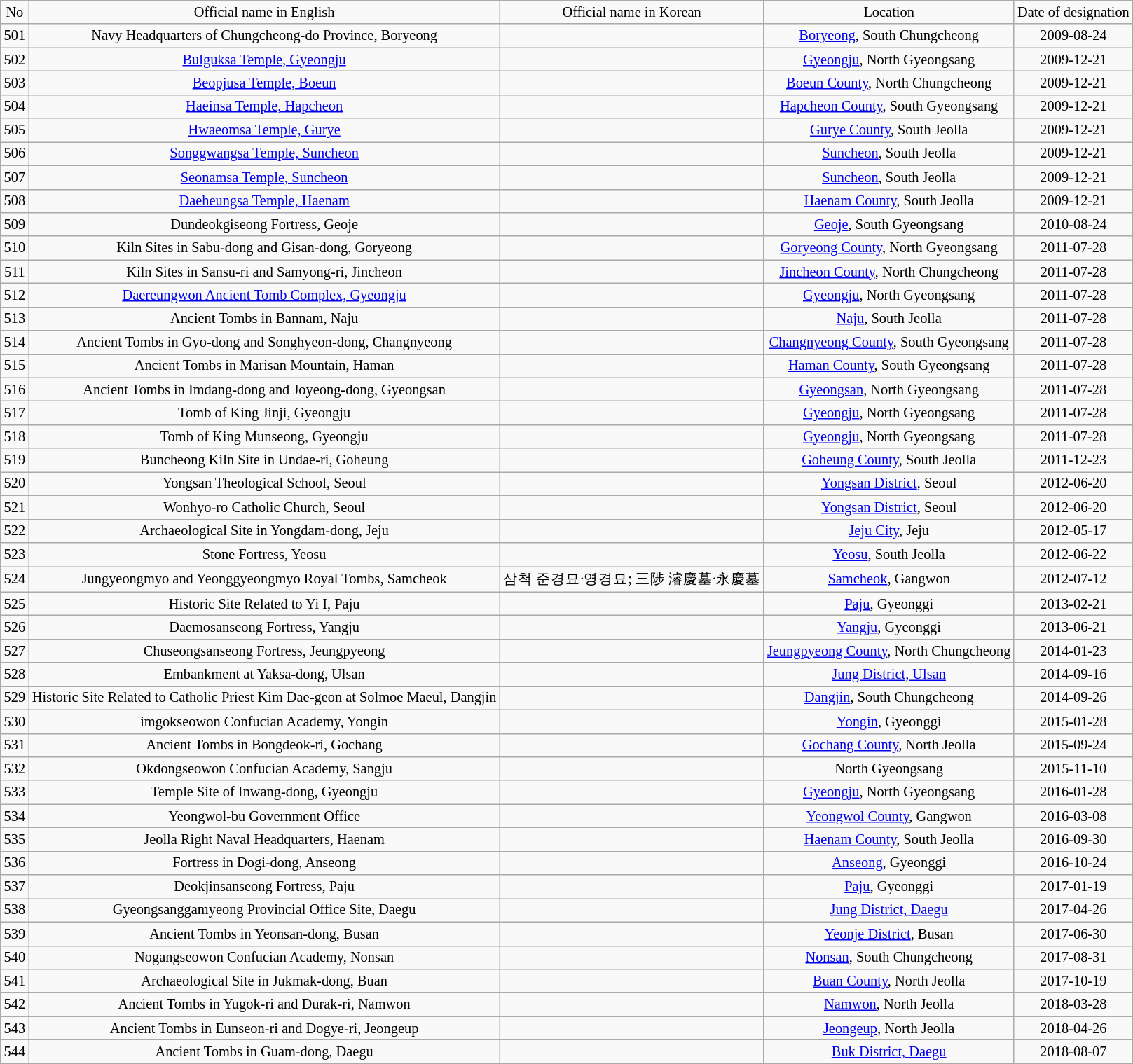<table class="wikitable sortable mw-collapsible mw-collapsed" style="font-size:85%; text-align:center; max-width:120em">
<tr>
<td>No</td>
<td>Official name in English</td>
<td>Official name in Korean</td>
<td>Location</td>
<td>Date of designation</td>
</tr>
<tr>
<td>501</td>
<td>Navy Headquarters of Chungcheong-do  Province, Boryeong</td>
<td></td>
<td><a href='#'>Boryeong</a>, South Chungcheong</td>
<td>2009-08-24</td>
</tr>
<tr>
<td>502</td>
<td><a href='#'>Bulguksa Temple, Gyeongju</a></td>
<td></td>
<td><a href='#'>Gyeongju</a>, North Gyeongsang</td>
<td>2009-12-21</td>
</tr>
<tr>
<td>503</td>
<td><a href='#'>Beopjusa Temple, Boeun</a></td>
<td></td>
<td><a href='#'>Boeun County</a>, North Chungcheong</td>
<td>2009-12-21</td>
</tr>
<tr>
<td>504</td>
<td><a href='#'>Haeinsa Temple, Hapcheon</a></td>
<td></td>
<td><a href='#'>Hapcheon County</a>, South Gyeongsang</td>
<td>2009-12-21</td>
</tr>
<tr>
<td>505</td>
<td><a href='#'>Hwaeomsa Temple, Gurye</a></td>
<td></td>
<td><a href='#'>Gurye County</a>, South Jeolla</td>
<td>2009-12-21</td>
</tr>
<tr>
<td>506</td>
<td><a href='#'>Songgwangsa Temple, Suncheon</a></td>
<td></td>
<td><a href='#'>Suncheon</a>, South Jeolla</td>
<td>2009-12-21</td>
</tr>
<tr>
<td>507</td>
<td><a href='#'>Seonamsa Temple, Suncheon</a></td>
<td></td>
<td><a href='#'>Suncheon</a>, South Jeolla</td>
<td>2009-12-21</td>
</tr>
<tr>
<td>508</td>
<td><a href='#'>Daeheungsa Temple, Haenam</a></td>
<td></td>
<td><a href='#'>Haenam County</a>, South Jeolla</td>
<td>2009-12-21</td>
</tr>
<tr>
<td>509</td>
<td>Dundeokgiseong Fortress, Geoje</td>
<td></td>
<td><a href='#'>Geoje</a>, South Gyeongsang</td>
<td>2010-08-24</td>
</tr>
<tr>
<td>510</td>
<td>Kiln Sites in Sabu-dong and Gisan-dong, Goryeong</td>
<td></td>
<td><a href='#'>Goryeong County</a>, North Gyeongsang</td>
<td>2011-07-28</td>
</tr>
<tr>
<td>511</td>
<td>Kiln Sites in Sansu-ri and Samyong-ri, Jincheon</td>
<td></td>
<td><a href='#'>Jincheon County</a>, North Chungcheong</td>
<td>2011-07-28</td>
</tr>
<tr>
<td>512</td>
<td><a href='#'>Daereungwon Ancient Tomb Complex, Gyeongju</a></td>
<td></td>
<td><a href='#'>Gyeongju</a>, North Gyeongsang</td>
<td>2011-07-28</td>
</tr>
<tr>
<td>513</td>
<td>Ancient Tombs in Bannam, Naju</td>
<td></td>
<td><a href='#'>Naju</a>, South Jeolla</td>
<td>2011-07-28</td>
</tr>
<tr>
<td>514</td>
<td>Ancient Tombs in Gyo-dong and Songhyeon-dong, Changnyeong</td>
<td></td>
<td><a href='#'>Changnyeong County</a>, South Gyeongsang</td>
<td>2011-07-28</td>
</tr>
<tr>
<td>515</td>
<td>Ancient Tombs in Marisan Mountain, Haman</td>
<td></td>
<td><a href='#'>Haman County</a>, South Gyeongsang</td>
<td>2011-07-28</td>
</tr>
<tr>
<td>516</td>
<td>Ancient Tombs in Imdang-dong and Joyeong-dong, Gyeongsan</td>
<td></td>
<td><a href='#'>Gyeongsan</a>, North Gyeongsang</td>
<td>2011-07-28</td>
</tr>
<tr>
<td>517</td>
<td>Tomb of King Jinji, Gyeongju</td>
<td></td>
<td><a href='#'>Gyeongju</a>, North Gyeongsang</td>
<td>2011-07-28</td>
</tr>
<tr>
<td>518</td>
<td>Tomb of King Munseong, Gyeongju</td>
<td></td>
<td><a href='#'>Gyeongju</a>, North Gyeongsang</td>
<td>2011-07-28</td>
</tr>
<tr>
<td>519</td>
<td>Buncheong Kiln Site in Undae-ri, Goheung</td>
<td></td>
<td><a href='#'>Goheung County</a>, South Jeolla</td>
<td>2011-12-23</td>
</tr>
<tr>
<td>520</td>
<td>Yongsan Theological School, Seoul</td>
<td></td>
<td><a href='#'>Yongsan District</a>, Seoul</td>
<td>2012-06-20</td>
</tr>
<tr>
<td>521</td>
<td>Wonhyo-ro Catholic Church, Seoul</td>
<td></td>
<td><a href='#'>Yongsan District</a>, Seoul</td>
<td>2012-06-20</td>
</tr>
<tr>
<td>522</td>
<td>Archaeological Site in Yongdam-dong, Jeju</td>
<td></td>
<td><a href='#'>Jeju City</a>, Jeju</td>
<td>2012-05-17</td>
</tr>
<tr>
<td>523</td>
<td>Stone Fortress, Yeosu</td>
<td></td>
<td><a href='#'>Yeosu</a>, South Jeolla</td>
<td>2012-06-22</td>
</tr>
<tr>
<td>524</td>
<td>Jungyeongmyo and Yeonggyeongmyo Royal Tombs, Samcheok</td>
<td>삼척 준경묘·영경묘; 三陟 濬慶墓·永慶墓</td>
<td><a href='#'>Samcheok</a>, Gangwon</td>
<td>2012-07-12</td>
</tr>
<tr>
<td>525</td>
<td>Historic Site Related to Yi I, Paju</td>
<td></td>
<td><a href='#'>Paju</a>, Gyeonggi</td>
<td>2013-02-21</td>
</tr>
<tr>
<td>526</td>
<td>Daemosanseong Fortress, Yangju</td>
<td></td>
<td><a href='#'>Yangju</a>, Gyeonggi</td>
<td>2013-06-21</td>
</tr>
<tr>
<td>527</td>
<td>Chuseongsanseong Fortress, Jeungpyeong</td>
<td></td>
<td><a href='#'>Jeungpyeong County</a>, North Chungcheong</td>
<td>2014-01-23</td>
</tr>
<tr>
<td>528</td>
<td>Embankment at Yaksa-dong, Ulsan</td>
<td></td>
<td><a href='#'>Jung District, Ulsan</a></td>
<td>2014-09-16</td>
</tr>
<tr>
<td>529</td>
<td>Historic Site Related to Catholic Priest Kim Dae-geon at Solmoe Maeul, Dangjin</td>
<td></td>
<td><a href='#'>Dangjin</a>, South Chungcheong</td>
<td>2014-09-26</td>
</tr>
<tr>
<td>530</td>
<td>imgokseowon Confucian Academy, Yongin</td>
<td></td>
<td><a href='#'>Yongin</a>, Gyeonggi</td>
<td>2015-01-28</td>
</tr>
<tr>
<td>531</td>
<td>Ancient Tombs in Bongdeok-ri, Gochang</td>
<td></td>
<td><a href='#'>Gochang County</a>, North Jeolla</td>
<td>2015-09-24</td>
</tr>
<tr>
<td>532</td>
<td>Okdongseowon Confucian Academy, Sangju</td>
<td></td>
<td>North Gyeongsang</td>
<td>2015-11-10</td>
</tr>
<tr>
<td>533</td>
<td>Temple Site of Inwang-dong, Gyeongju</td>
<td></td>
<td><a href='#'>Gyeongju</a>, North Gyeongsang</td>
<td>2016-01-28</td>
</tr>
<tr>
<td>534</td>
<td>Yeongwol-bu Government Office</td>
<td></td>
<td><a href='#'>Yeongwol County</a>, Gangwon</td>
<td>2016-03-08</td>
</tr>
<tr>
<td>535</td>
<td>Jeolla Right Naval Headquarters, Haenam</td>
<td></td>
<td><a href='#'>Haenam County</a>, South Jeolla</td>
<td>2016-09-30</td>
</tr>
<tr>
<td>536</td>
<td>Fortress in Dogi-dong, Anseong</td>
<td></td>
<td><a href='#'>Anseong</a>, Gyeonggi</td>
<td>2016-10-24</td>
</tr>
<tr>
<td>537</td>
<td>Deokjinsanseong Fortress, Paju</td>
<td></td>
<td><a href='#'>Paju</a>, Gyeonggi</td>
<td>2017-01-19</td>
</tr>
<tr>
<td>538</td>
<td>Gyeongsanggamyeong Provincial Office Site, Daegu</td>
<td></td>
<td><a href='#'>Jung District, Daegu</a></td>
<td>2017-04-26</td>
</tr>
<tr>
<td>539</td>
<td>Ancient Tombs in Yeonsan-dong, Busan</td>
<td></td>
<td><a href='#'>Yeonje District</a>, Busan</td>
<td>2017-06-30</td>
</tr>
<tr>
<td>540</td>
<td>Nogangseowon Confucian Academy, Nonsan</td>
<td></td>
<td><a href='#'>Nonsan</a>, South Chungcheong</td>
<td>2017-08-31</td>
</tr>
<tr>
<td>541</td>
<td>Archaeological Site in Jukmak-dong, Buan</td>
<td></td>
<td><a href='#'>Buan County</a>, North Jeolla</td>
<td>2017-10-19</td>
</tr>
<tr>
<td>542</td>
<td>Ancient Tombs in Yugok-ri and Durak-ri, Namwon</td>
<td></td>
<td><a href='#'>Namwon</a>, North Jeolla</td>
<td>2018-03-28</td>
</tr>
<tr>
<td>543</td>
<td>Ancient Tombs in Eunseon-ri and Dogye-ri, Jeongeup</td>
<td></td>
<td><a href='#'>Jeongeup</a>, North Jeolla</td>
<td>2018-04-26</td>
</tr>
<tr>
<td>544</td>
<td>Ancient Tombs in Guam-dong, Daegu</td>
<td></td>
<td><a href='#'>Buk District, Daegu</a></td>
<td>2018-08-07</td>
</tr>
</table>
